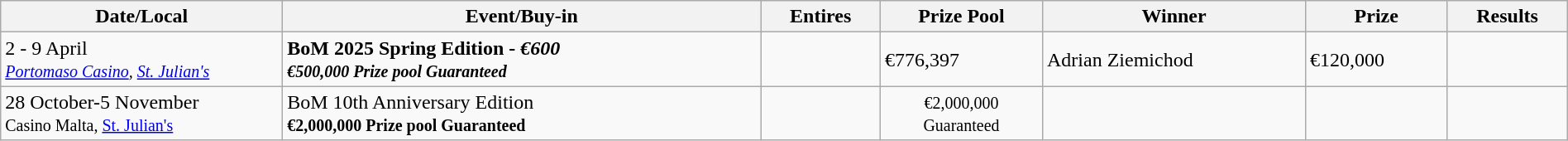<table class="wikitable" width="100%">
<tr>
<th width="18%">Date/Local</th>
<th !width="20%">Event/Buy-in</th>
<th !width="10%">Entires</th>
<th !width="10%">Prize Pool</th>
<th !width="22%">Winner</th>
<th !width="10%">Prize</th>
<th !width="10%">Results</th>
</tr>
<tr>
<td>2 - 9 April<br><small><em><a href='#'>Portomaso Casino</a>, <a href='#'>St. Julian's</a></em></small></td>
<td> <strong>BoM 2025 Spring Edition - <em>€600<strong><em><br><small>€500,000 Prize pool Guaranteed</small></td>
<td></td>
<td>€776,397</td>
<td> </strong>Adrian Ziemichod<strong></td>
<td>€120,000</td>
<td></td>
</tr>
<tr>
<td>28 October-5 November<br><small></em>Casino Malta, <a href='#'>St. Julian's</a><em></small></td>
<td> </strong>BoM 10th Anniversary Edition<strong><br><small>€2,000,000 Prize pool Guaranteed</small></td>
<td></td>
<td align="center"><small></em>€2,000,000<br>Guaranteed<em></small></td>
<td></td>
<td></td>
<td></td>
</tr>
</table>
